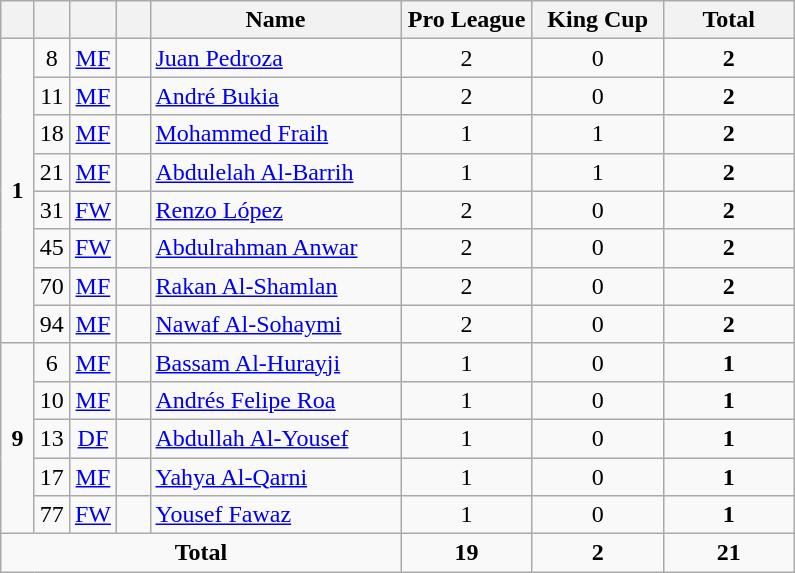<table class="wikitable" style="text-align:center">
<tr>
<th width=15></th>
<th width=15></th>
<th width=15></th>
<th width=15></th>
<th width=160>Name</th>
<th width=80>Pro League</th>
<th width=80>King Cup</th>
<th width=80>Total</th>
</tr>
<tr>
<td rowspan=8><strong>1</strong></td>
<td>8</td>
<td><a href='#'>MF</a></td>
<td></td>
<td align=left><a href='#'>Juan Pedroza</a></td>
<td>2</td>
<td>0</td>
<td><strong>2</strong></td>
</tr>
<tr>
<td>11</td>
<td><a href='#'>MF</a></td>
<td></td>
<td align=left><a href='#'>André Bukia</a></td>
<td>2</td>
<td>0</td>
<td><strong>2</strong></td>
</tr>
<tr>
<td>18</td>
<td><a href='#'>MF</a></td>
<td></td>
<td align=left><a href='#'>Mohammed Fraih</a></td>
<td>1</td>
<td>1</td>
<td><strong>2</strong></td>
</tr>
<tr>
<td>21</td>
<td><a href='#'>MF</a></td>
<td></td>
<td align=left><a href='#'>Abdulelah Al-Barrih</a></td>
<td>1</td>
<td>1</td>
<td><strong>2</strong></td>
</tr>
<tr>
<td>31</td>
<td><a href='#'>FW</a></td>
<td></td>
<td align=left><a href='#'>Renzo López</a></td>
<td>2</td>
<td>0</td>
<td><strong>2</strong></td>
</tr>
<tr>
<td>45</td>
<td><a href='#'>FW</a></td>
<td></td>
<td align=left><a href='#'>Abdulrahman Anwar</a></td>
<td>2</td>
<td>0</td>
<td><strong>2</strong></td>
</tr>
<tr>
<td>70</td>
<td><a href='#'>MF</a></td>
<td></td>
<td align=left><a href='#'>Rakan Al-Shamlan</a></td>
<td>2</td>
<td>0</td>
<td><strong>2</strong></td>
</tr>
<tr>
<td>94</td>
<td><a href='#'>MF</a></td>
<td></td>
<td align=left><a href='#'>Nawaf Al-Sohaymi</a></td>
<td>2</td>
<td>0</td>
<td><strong>2</strong></td>
</tr>
<tr>
<td rowspan=5><strong>9</strong></td>
<td>6</td>
<td><a href='#'>MF</a></td>
<td></td>
<td align=left><a href='#'>Bassam Al-Hurayji</a></td>
<td>1</td>
<td>0</td>
<td><strong>1</strong></td>
</tr>
<tr>
<td>10</td>
<td><a href='#'>MF</a></td>
<td></td>
<td align=left><a href='#'>Andrés Felipe Roa</a></td>
<td>1</td>
<td>0</td>
<td><strong>1</strong></td>
</tr>
<tr>
<td>13</td>
<td><a href='#'>DF</a></td>
<td></td>
<td align=left><a href='#'>Abdullah Al-Yousef</a></td>
<td>1</td>
<td>0</td>
<td><strong>1</strong></td>
</tr>
<tr>
<td>17</td>
<td><a href='#'>MF</a></td>
<td></td>
<td align=left><a href='#'>Yahya Al-Qarni</a></td>
<td>1</td>
<td>0</td>
<td><strong>1</strong></td>
</tr>
<tr>
<td>77</td>
<td><a href='#'>FW</a></td>
<td></td>
<td align=left><a href='#'>Yousef Fawaz</a></td>
<td>1</td>
<td>0</td>
<td><strong>1</strong></td>
</tr>
<tr>
<td colspan=5><strong>Total</strong></td>
<td><strong>19</strong></td>
<td><strong>2</strong></td>
<td><strong>21</strong></td>
</tr>
</table>
